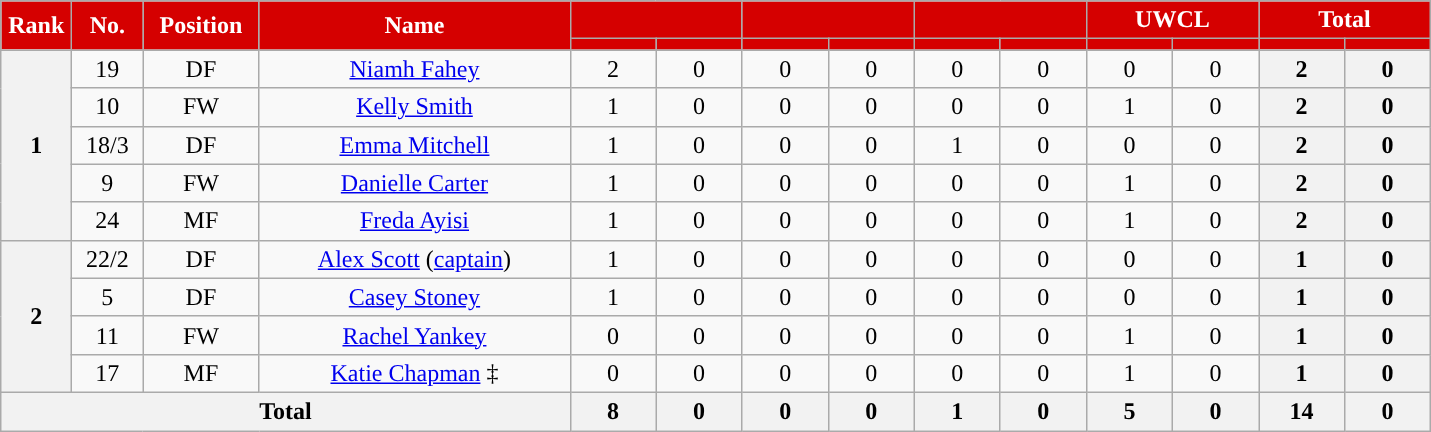<table class="wikitable" style="text-align:center; font-size:100%; ">
<tr>
<th style="background:#d50000; color:white; text-align:center; width:40px" rowspan="2">Rank</th>
<th style="background:#d50000; color:white; text-align:center; width:40px" rowspan="2">No.</th>
<th rowspan="2" style="background:#d50000; color:white; text-align:center; width:70px">Position</th>
<th style="background:#d50000; color:white; text-align:center; width:200px" rowspan="2">Name</th>
<th style="background:#d50000; color:white; text-align:center;" colspan="2"><a href='#'></a></th>
<th style="background:#d50000; color:white; text-align:center;" colspan="2"><a href='#'></a></th>
<th style="background:#d50000; color:white; text-align:center;" colspan="2"></th>
<th style="background:#d50000; color:white; text-align:center;" colspan="2">UWCL</th>
<th colspan="2" style="background:#d50000; color:white; text-align:center;">Total</th>
</tr>
<tr>
<th style="background:#d50000; color:white; text-align:center; width:50px;"></th>
<th style="background:#d50000; color:white; text-align:center; width:50px;"></th>
<th style="background:#d50000; color:white; text-align:center; width:50px;"></th>
<th style="background:#d50000; color:white; text-align:center; width:50px;"></th>
<th style="background:#d50000; color:white; text-align:center; width:50px;"></th>
<th style="background:#d50000; color:white; text-align:center; width:50px;"></th>
<th style="background:#d50000; color:white; text-align:center; width:50px;"></th>
<th style="background:#d50000; color:white; text-align:center; width:50px;"></th>
<th style="background:#d50000; color:white; text-align:center; width:50px;"></th>
<th style="background:#d50000; color:white; text-align:center; width:50px;"></th>
</tr>
<tr>
<th rowspan="5">1</th>
<td>19</td>
<td>DF</td>
<td> <a href='#'>Niamh Fahey</a></td>
<td>2</td>
<td>0</td>
<td>0</td>
<td>0</td>
<td>0</td>
<td>0</td>
<td>0</td>
<td>0</td>
<th>2</th>
<th>0</th>
</tr>
<tr>
<td>10</td>
<td>FW</td>
<td> <a href='#'>Kelly Smith</a></td>
<td>1</td>
<td>0</td>
<td>0</td>
<td>0</td>
<td>0</td>
<td>0</td>
<td>1</td>
<td>0</td>
<th>2</th>
<th>0</th>
</tr>
<tr>
<td>18/3</td>
<td>DF</td>
<td> <a href='#'>Emma Mitchell</a></td>
<td>1</td>
<td>0</td>
<td>0</td>
<td>0</td>
<td>1</td>
<td>0</td>
<td>0</td>
<td>0</td>
<th>2</th>
<th>0</th>
</tr>
<tr>
<td>9</td>
<td>FW</td>
<td> <a href='#'>Danielle Carter</a></td>
<td>1</td>
<td>0</td>
<td>0</td>
<td>0</td>
<td>0</td>
<td>0</td>
<td>1</td>
<td>0</td>
<th>2</th>
<th>0</th>
</tr>
<tr>
<td>24</td>
<td>MF</td>
<td> <a href='#'>Freda Ayisi</a></td>
<td>1</td>
<td>0</td>
<td>0</td>
<td>0</td>
<td>0</td>
<td>0</td>
<td>1</td>
<td>0</td>
<th>2</th>
<th>0</th>
</tr>
<tr>
<th rowspan="4">2</th>
<td>22/2</td>
<td>DF</td>
<td> <a href='#'>Alex Scott</a> (<a href='#'>captain</a>)</td>
<td>1</td>
<td>0</td>
<td>0</td>
<td>0</td>
<td>0</td>
<td>0</td>
<td>0</td>
<td>0</td>
<th>1</th>
<th>0</th>
</tr>
<tr>
<td>5</td>
<td>DF</td>
<td> <a href='#'>Casey Stoney</a></td>
<td>1</td>
<td>0</td>
<td>0</td>
<td>0</td>
<td>0</td>
<td>0</td>
<td>0</td>
<td>0</td>
<th>1</th>
<th>0</th>
</tr>
<tr>
<td>11</td>
<td>FW</td>
<td> <a href='#'>Rachel Yankey</a></td>
<td>0</td>
<td>0</td>
<td>0</td>
<td>0</td>
<td>0</td>
<td>0</td>
<td>1</td>
<td>0</td>
<th>1</th>
<th>0</th>
</tr>
<tr>
<td>17</td>
<td>MF</td>
<td><em></em> <a href='#'>Katie Chapman</a> ‡</td>
<td>0</td>
<td>0</td>
<td>0</td>
<td>0</td>
<td>0</td>
<td>0</td>
<td>1</td>
<td>0</td>
<th>1</th>
<th>0</th>
</tr>
<tr>
<th colspan="4">Total</th>
<th>8</th>
<th>0</th>
<th>0</th>
<th>0</th>
<th>1</th>
<th>0</th>
<th>5</th>
<th>0</th>
<th>14</th>
<th>0</th>
</tr>
</table>
